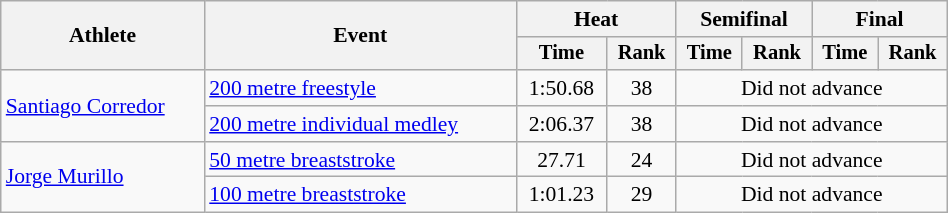<table class="wikitable" style="text-align:center; font-size:90%; width:50%;">
<tr>
<th rowspan="2">Athlete</th>
<th rowspan="2">Event</th>
<th colspan="2">Heat</th>
<th colspan="2">Semifinal</th>
<th colspan="2">Final</th>
</tr>
<tr style="font-size:95%">
<th>Time</th>
<th>Rank</th>
<th>Time</th>
<th>Rank</th>
<th>Time</th>
<th>Rank</th>
</tr>
<tr>
<td align=left rowspan=2><a href='#'>Santiago Corredor</a></td>
<td align=left><a href='#'>200 metre freestyle</a></td>
<td>1:50.68</td>
<td>38</td>
<td colspan=4>Did not advance</td>
</tr>
<tr>
<td align=left><a href='#'>200 metre individual medley</a></td>
<td>2:06.37</td>
<td>38</td>
<td colspan=4>Did not advance</td>
</tr>
<tr>
<td align=left rowspan=2><a href='#'>Jorge Murillo</a></td>
<td align=left><a href='#'>50 metre breaststroke</a></td>
<td>27.71</td>
<td>24</td>
<td colspan=4>Did not advance</td>
</tr>
<tr>
<td align=left><a href='#'>100 metre breaststroke</a></td>
<td>1:01.23</td>
<td>29</td>
<td colspan=4>Did not advance</td>
</tr>
</table>
